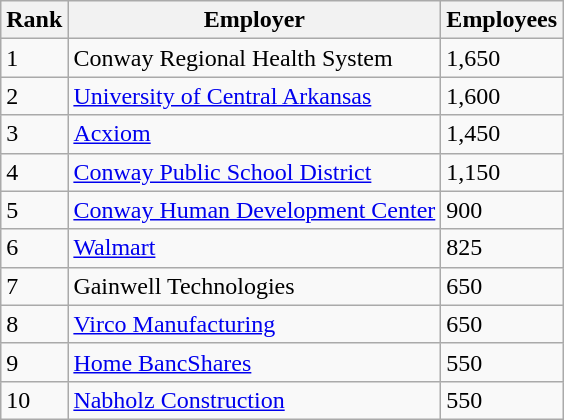<table class="wikitable">
<tr>
<th>Rank</th>
<th>Employer</th>
<th>Employees</th>
</tr>
<tr>
<td>1</td>
<td>Conway Regional Health System</td>
<td>1,650</td>
</tr>
<tr>
<td>2</td>
<td><a href='#'>University of Central Arkansas</a></td>
<td>1,600</td>
</tr>
<tr>
<td>3</td>
<td><a href='#'>Acxiom</a></td>
<td>1,450</td>
</tr>
<tr>
<td>4</td>
<td><a href='#'>Conway Public School District</a></td>
<td>1,150</td>
</tr>
<tr>
<td>5</td>
<td><a href='#'>Conway Human Development Center</a></td>
<td>900</td>
</tr>
<tr>
<td>6</td>
<td><a href='#'>Walmart</a></td>
<td>825</td>
</tr>
<tr>
<td>7</td>
<td>Gainwell Technologies</td>
<td>650</td>
</tr>
<tr>
<td>8</td>
<td><a href='#'>Virco Manufacturing</a></td>
<td>650</td>
</tr>
<tr>
<td>9</td>
<td><a href='#'>Home BancShares</a></td>
<td>550</td>
</tr>
<tr>
<td>10</td>
<td><a href='#'>Nabholz Construction</a></td>
<td>550</td>
</tr>
</table>
